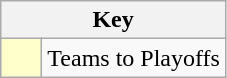<table class="wikitable" style="text-align: center;">
<tr>
<th colspan=2>Key</th>
</tr>
<tr>
<td style="background:#ffffcc; width:20px;"></td>
<td align=left>Teams to Playoffs</td>
</tr>
</table>
